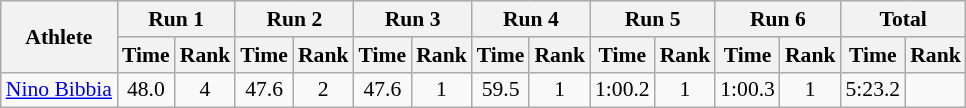<table class="wikitable" border="1" style="font-size:90%">
<tr>
<th rowspan="2">Athlete</th>
<th colspan="2">Run 1</th>
<th colspan="2">Run 2</th>
<th colspan="2">Run 3</th>
<th colspan="2">Run 4</th>
<th colspan="2">Run 5</th>
<th colspan="2">Run 6</th>
<th colspan="2">Total</th>
</tr>
<tr>
<th>Time</th>
<th>Rank</th>
<th>Time</th>
<th>Rank</th>
<th>Time</th>
<th>Rank</th>
<th>Time</th>
<th>Rank</th>
<th>Time</th>
<th>Rank</th>
<th>Time</th>
<th>Rank</th>
<th>Time</th>
<th>Rank</th>
</tr>
<tr>
<td><a href='#'>Nino Bibbia</a></td>
<td align="center">48.0</td>
<td align="center">4</td>
<td align="center">47.6</td>
<td align="center">2</td>
<td align="center">47.6</td>
<td align="center">1</td>
<td align="center">59.5</td>
<td align="center">1</td>
<td align="center">1:00.2</td>
<td align="center">1</td>
<td align="center">1:00.3</td>
<td align="center">1</td>
<td align="center">5:23.2</td>
<td align="center"></td>
</tr>
</table>
